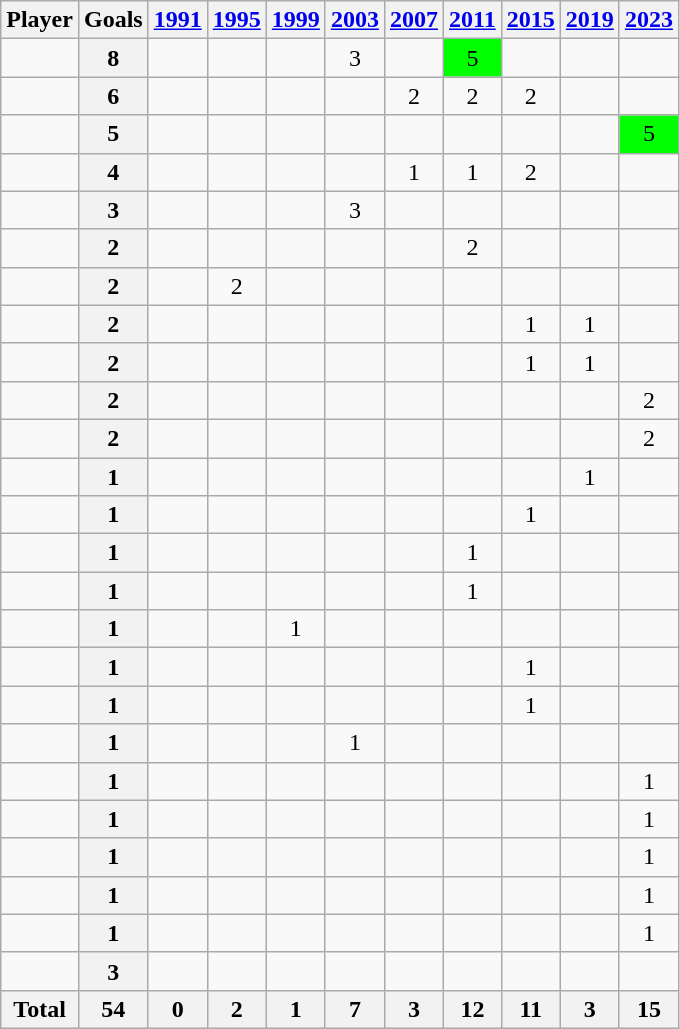<table class="wikitable sortable" style="text-align:center;">
<tr>
<th>Player</th>
<th>Goals</th>
<th><a href='#'>1991</a></th>
<th><a href='#'>1995</a></th>
<th><a href='#'>1999</a></th>
<th><a href='#'>2003</a></th>
<th><a href='#'>2007</a></th>
<th><a href='#'>2011</a></th>
<th><a href='#'>2015</a></th>
<th><a href='#'>2019</a></th>
<th><a href='#'>2023</a></th>
</tr>
<tr>
<td align="left"></td>
<th>8</th>
<td></td>
<td></td>
<td></td>
<td>3</td>
<td></td>
<td style="background:#00FF00">5</td>
<td></td>
<td></td>
<td></td>
</tr>
<tr>
<td align="left"></td>
<th>6</th>
<td></td>
<td></td>
<td></td>
<td></td>
<td>2</td>
<td>2</td>
<td>2</td>
<td></td>
<td></td>
</tr>
<tr>
<td align="left"></td>
<th>5</th>
<td></td>
<td></td>
<td></td>
<td></td>
<td></td>
<td></td>
<td></td>
<td></td>
<td style="background:#00FF00">5</td>
</tr>
<tr>
<td align="left"></td>
<th>4</th>
<td></td>
<td></td>
<td></td>
<td></td>
<td>1</td>
<td>1</td>
<td>2</td>
<td></td>
<td></td>
</tr>
<tr>
<td align="left"></td>
<th>3</th>
<td></td>
<td></td>
<td></td>
<td>3</td>
<td></td>
<td></td>
<td></td>
<td></td>
<td></td>
</tr>
<tr>
<td align="left"></td>
<th>2</th>
<td></td>
<td></td>
<td></td>
<td></td>
<td></td>
<td>2</td>
<td></td>
<td></td>
<td></td>
</tr>
<tr>
<td align="left"></td>
<th>2</th>
<td></td>
<td>2</td>
<td></td>
<td></td>
<td></td>
<td></td>
<td></td>
<td></td>
<td></td>
</tr>
<tr>
<td align="left"></td>
<th>2</th>
<td></td>
<td></td>
<td></td>
<td></td>
<td></td>
<td></td>
<td>1</td>
<td>1</td>
<td></td>
</tr>
<tr>
<td align="left"></td>
<th>2</th>
<td></td>
<td></td>
<td></td>
<td></td>
<td></td>
<td></td>
<td>1</td>
<td>1</td>
<td></td>
</tr>
<tr>
<td align="left"></td>
<th>2</th>
<td></td>
<td></td>
<td></td>
<td></td>
<td></td>
<td></td>
<td></td>
<td></td>
<td>2</td>
</tr>
<tr>
<td align="left"></td>
<th>2</th>
<td></td>
<td></td>
<td></td>
<td></td>
<td></td>
<td></td>
<td></td>
<td></td>
<td>2</td>
</tr>
<tr>
<td align="left"></td>
<th>1</th>
<td></td>
<td></td>
<td></td>
<td></td>
<td></td>
<td></td>
<td></td>
<td>1</td>
<td></td>
</tr>
<tr>
<td align="left"></td>
<th>1</th>
<td></td>
<td></td>
<td></td>
<td></td>
<td></td>
<td></td>
<td>1</td>
<td></td>
<td></td>
</tr>
<tr>
<td align="left"></td>
<th>1</th>
<td></td>
<td></td>
<td></td>
<td></td>
<td></td>
<td>1</td>
<td></td>
<td></td>
<td></td>
</tr>
<tr>
<td align="left"></td>
<th>1</th>
<td></td>
<td></td>
<td></td>
<td></td>
<td></td>
<td>1</td>
<td></td>
<td></td>
<td></td>
</tr>
<tr>
<td align="left"></td>
<th>1</th>
<td></td>
<td></td>
<td>1</td>
<td></td>
<td></td>
<td></td>
<td></td>
<td></td>
<td></td>
</tr>
<tr>
<td align="left"></td>
<th>1</th>
<td></td>
<td></td>
<td></td>
<td></td>
<td></td>
<td></td>
<td>1</td>
<td></td>
<td></td>
</tr>
<tr>
<td align="left"></td>
<th>1</th>
<td></td>
<td></td>
<td></td>
<td></td>
<td></td>
<td></td>
<td>1</td>
<td></td>
<td></td>
</tr>
<tr>
<td align="left"></td>
<th>1</th>
<td></td>
<td></td>
<td></td>
<td>1</td>
<td></td>
<td></td>
<td></td>
<td></td>
<td></td>
</tr>
<tr>
<td align="left"></td>
<th>1</th>
<td></td>
<td></td>
<td></td>
<td></td>
<td></td>
<td></td>
<td></td>
<td></td>
<td>1</td>
</tr>
<tr>
<td align="left"></td>
<th>1</th>
<td></td>
<td></td>
<td></td>
<td></td>
<td></td>
<td></td>
<td></td>
<td></td>
<td>1</td>
</tr>
<tr>
<td align="left"></td>
<th>1</th>
<td></td>
<td></td>
<td></td>
<td></td>
<td></td>
<td></td>
<td></td>
<td></td>
<td>1</td>
</tr>
<tr>
<td align="left"></td>
<th>1</th>
<td></td>
<td></td>
<td></td>
<td></td>
<td></td>
<td></td>
<td></td>
<td></td>
<td>1</td>
</tr>
<tr>
<td align="left"></td>
<th>1</th>
<td></td>
<td></td>
<td></td>
<td></td>
<td></td>
<td></td>
<td></td>
<td></td>
<td>1</td>
</tr>
<tr>
<td align="left"></td>
<th>3</th>
<td></td>
<td></td>
<td></td>
<td></td>
<td></td>
<td></td>
<td></td>
<td></td>
<td></td>
</tr>
<tr class="sortbottom">
<th>Total</th>
<th>54</th>
<th>0</th>
<th>2</th>
<th>1</th>
<th>7</th>
<th>3</th>
<th>12</th>
<th>11</th>
<th>3</th>
<th>15</th>
</tr>
</table>
